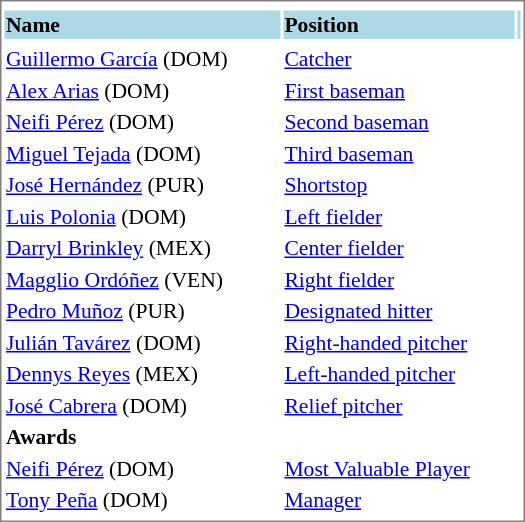<table cellpadding="1" width="350px" style="font-size: 90%; border: 1px solid gray;">
<tr align="center" style="font-size: larger;">
<td colspan=6></td>
</tr>
<tr style="background:lightblue;">
<td><strong>Name</strong></td>
<td><strong>Position</strong></td>
<td></td>
</tr>
<tr align="center" style="vertical-align: middle;" style="background:lightblue;">
</tr>
<tr>
<td><a href='#'>Guillermo García</a> (DOM)</td>
<td><a href='#'>Catcher</a></td>
</tr>
<tr>
<td><a href='#'>Alex Arias</a> (DOM)</td>
<td><a href='#'>First baseman</a></td>
</tr>
<tr>
<td><a href='#'>Neifi Pérez</a> (DOM)</td>
<td><a href='#'>Second baseman</a></td>
</tr>
<tr>
<td><a href='#'>Miguel Tejada</a> (DOM)</td>
<td><a href='#'>Third baseman</a></td>
</tr>
<tr>
<td><a href='#'>José Hernández</a> (PUR)</td>
<td><a href='#'>Shortstop</a></td>
</tr>
<tr>
<td><a href='#'>Luis Polonia</a> (DOM)</td>
<td><a href='#'>Left fielder</a></td>
</tr>
<tr>
<td><a href='#'>Darryl Brinkley</a> (MEX)</td>
<td><a href='#'>Center fielder</a></td>
</tr>
<tr>
<td><a href='#'>Magglio Ordóñez</a> (VEN)</td>
<td><a href='#'>Right fielder</a></td>
</tr>
<tr>
<td><a href='#'>Pedro Muñoz</a> (PUR)</td>
<td><a href='#'>Designated hitter</a></td>
</tr>
<tr>
<td><a href='#'>Julián Tavárez</a> (DOM)</td>
<td><a href='#'>Right-handed pitcher</a></td>
</tr>
<tr>
<td><a href='#'>Dennys Reyes</a> (MEX)</td>
<td><a href='#'>Left-handed pitcher</a></td>
</tr>
<tr>
<td><a href='#'>José Cabrera</a> (DOM)</td>
<td><a href='#'>Relief pitcher</a></td>
</tr>
<tr>
<td><strong>Awards</strong></td>
</tr>
<tr>
<td><a href='#'>Neifi Pérez</a> (DOM)</td>
<td><a href='#'>Most Valuable Player</a></td>
</tr>
<tr>
<td><a href='#'>Tony Peña</a> (DOM)</td>
<td><a href='#'>Manager</a></td>
</tr>
<tr>
</tr>
</table>
